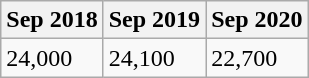<table class="wikitable">
<tr>
<th>Sep 2018</th>
<th>Sep 2019</th>
<th>Sep 2020</th>
</tr>
<tr>
<td>24,000</td>
<td>24,100</td>
<td>22,700</td>
</tr>
</table>
